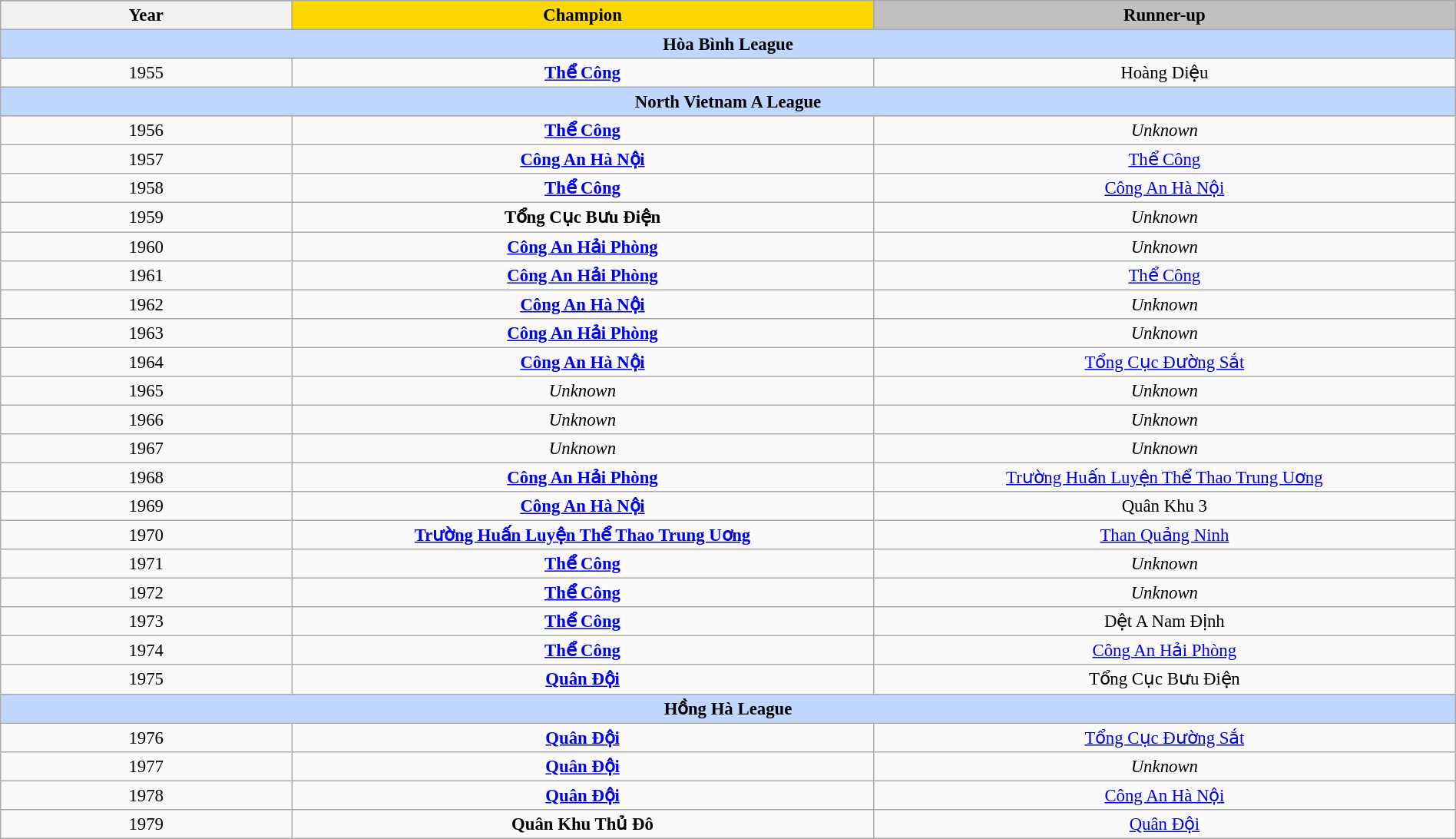<table border=1 class="wikitable" style="border-collapse:collapse; font-size:95%; text-align:center;" cellpadding=3 cellspacing=0 width=100%>
<tr>
</tr>
<tr>
<th width=10%>Year</th>
<th width=20% style="background:Gold">Champion</th>
<th width=20% style="background:Silver">Runner-up</th>
</tr>
<tr bgcolor="#BFD7FF">
<td colspan="4"><strong>Hòa Bình League</strong></td>
</tr>
<tr>
<td>1955</td>
<td><strong><a href='#'>Thể Công</a></strong></td>
<td>Hoàng Diệu</td>
</tr>
<tr bgcolor="#BFD7FF">
<td colspan="4"><strong>North Vietnam A League</strong></td>
</tr>
<tr>
<td>1956</td>
<td><strong><a href='#'>Thể Công</a></strong></td>
<td><em>Unknown</em></td>
</tr>
<tr>
<td>1957</td>
<td><strong><a href='#'>Công An Hà Nội</a></strong></td>
<td><a href='#'>Thể Công</a></td>
</tr>
<tr>
<td>1958</td>
<td><strong><a href='#'>Thể Công</a></strong></td>
<td><a href='#'>Công An Hà Nội</a></td>
</tr>
<tr>
<td>1959</td>
<td><strong>Tổng Cục Bưu Điện</strong></td>
<td><em>Unknown</em></td>
</tr>
<tr>
<td>1960</td>
<td><strong><a href='#'>Công An Hải Phòng</a></strong></td>
<td><em>Unknown</em></td>
</tr>
<tr>
<td>1961</td>
<td><strong><a href='#'>Công An Hải Phòng</a></strong></td>
<td><a href='#'>Thể Công</a></td>
</tr>
<tr>
<td>1962</td>
<td><strong><a href='#'>Công An Hà Nội</a></strong></td>
<td><em>Unknown</em></td>
</tr>
<tr>
<td>1963</td>
<td><strong><a href='#'>Công An Hải Phòng</a></strong></td>
<td><em>Unknown</em></td>
</tr>
<tr>
<td>1964</td>
<td><strong><a href='#'>Công An Hà Nội</a></strong></td>
<td><a href='#'>Tổng Cục Đường Sắt</a></td>
</tr>
<tr>
<td>1965</td>
<td><em>Unknown</em></td>
<td><em>Unknown</em></td>
</tr>
<tr>
<td>1966</td>
<td><em>Unknown</em></td>
<td><em>Unknown</em></td>
</tr>
<tr>
<td>1967</td>
<td><em>Unknown</em></td>
<td><em>Unknown</em></td>
</tr>
<tr>
<td>1968</td>
<td><strong><a href='#'>Công An Hải Phòng</a></strong></td>
<td><a href='#'>Trường Huấn Luyện Thể Thao Trung Uơng</a></td>
</tr>
<tr>
<td>1969</td>
<td><strong><a href='#'>Công An Hà Nội</a></strong></td>
<td>Quân Khu 3</td>
</tr>
<tr>
<td>1970</td>
<td><strong><a href='#'>Trường Huấn Luyện Thể Thao Trung Uơng</a></strong></td>
<td><a href='#'>Than Quảng Ninh</a></td>
</tr>
<tr>
<td>1971</td>
<td><strong><a href='#'>Thể Công</a></strong></td>
<td><em>Unknown</em></td>
</tr>
<tr>
<td>1972</td>
<td><strong><a href='#'>Thể Công</a></strong></td>
<td><em>Unknown</em></td>
</tr>
<tr>
<td>1973</td>
<td><strong><a href='#'>Thể Công</a></strong></td>
<td>Dệt A Nam Định</td>
</tr>
<tr>
<td>1974</td>
<td><strong><a href='#'>Thể Công</a></strong></td>
<td><a href='#'>Công An Hải Phòng</a></td>
</tr>
<tr>
<td>1975</td>
<td><strong><a href='#'>Quân Đội</a></strong></td>
<td>Tổng Cục Bưu Điện</td>
</tr>
<tr bgcolor="#BFD7FF">
<td colspan="4"><strong>Hồng Hà League</strong></td>
</tr>
<tr>
<td>1976</td>
<td><strong><a href='#'>Quân Đội</a></strong></td>
<td><a href='#'>Tổng Cục Đường Sắt</a></td>
</tr>
<tr>
<td>1977</td>
<td><strong><a href='#'>Quân Đội</a></strong></td>
<td><em>Unknown</em></td>
</tr>
<tr>
<td>1978</td>
<td><strong><a href='#'>Quân Đội</a></strong></td>
<td><a href='#'>Công An Hà Nội</a></td>
</tr>
<tr>
<td>1979</td>
<td><strong>Quân Khu Thủ Đô</strong></td>
<td><a href='#'>Quân Đội</a></td>
</tr>
</table>
